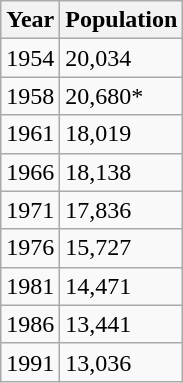<table class="wikitable">
<tr>
<th>Year</th>
<th>Population</th>
</tr>
<tr>
<td>1954</td>
<td>20,034</td>
</tr>
<tr>
<td>1958</td>
<td>20,680*</td>
</tr>
<tr>
<td>1961</td>
<td>18,019</td>
</tr>
<tr>
<td>1966</td>
<td>18,138</td>
</tr>
<tr>
<td>1971</td>
<td>17,836</td>
</tr>
<tr>
<td>1976</td>
<td>15,727</td>
</tr>
<tr>
<td>1981</td>
<td>14,471</td>
</tr>
<tr>
<td>1986</td>
<td>13,441</td>
</tr>
<tr>
<td>1991</td>
<td>13,036</td>
</tr>
</table>
